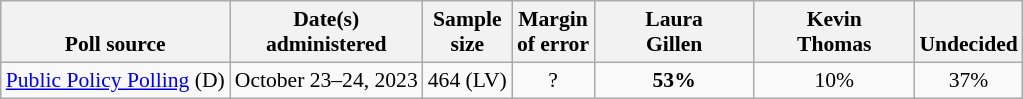<table class="wikitable" style="font-size:90%;text-align:center;">
<tr valign=bottom>
<th>Poll source</th>
<th>Date(s)<br>administered</th>
<th>Sample<br>size</th>
<th>Margin<br>of error</th>
<th style="width:100px;">Laura<br>Gillen</th>
<th style="width:100px;">Kevin<br>Thomas</th>
<th>Undecided</th>
</tr>
<tr>
<td style="text-align:left;"><a href='#'>Public Policy Polling</a> (D)</td>
<td>October 23–24, 2023</td>
<td>464 (LV)</td>
<td>?</td>
<td><strong>53%</strong></td>
<td>10%</td>
<td>37%</td>
</tr>
</table>
